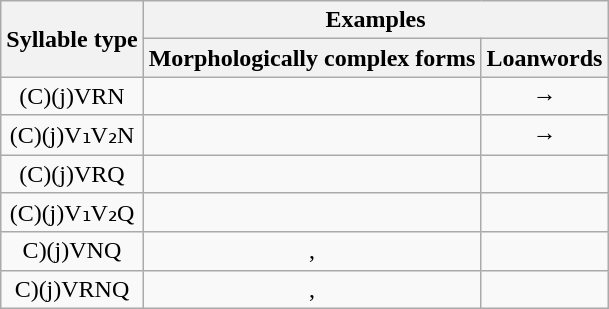<table class="wikitable" style="text-align:center">
<tr>
<th rowspan="2">Syllable type</th>
<th colspan="2">Examples</th>
</tr>
<tr>
<th>Morphologically complex forms</th>
<th>Loanwords</th>
</tr>
<tr>
<td>(C)(j)VRN</td>
<td></td>
<td> → </td>
</tr>
<tr>
<td>(C)(j)V₁V₂N</td>
<td></td>
<td> → </td>
</tr>
<tr>
<td>(C)(j)VRQ</td>
<td><br></td>
<td></td>
</tr>
<tr>
<td>(C)(j)V₁V₂Q</td>
<td><br></td>
<td></td>
</tr>
<tr>
<td>C)(j)VNQ</td>
<td>,<br></td>
<td></td>
</tr>
<tr>
<td>C)(j)VRNQ</td>
<td>,<br></td>
<td></td>
</tr>
</table>
